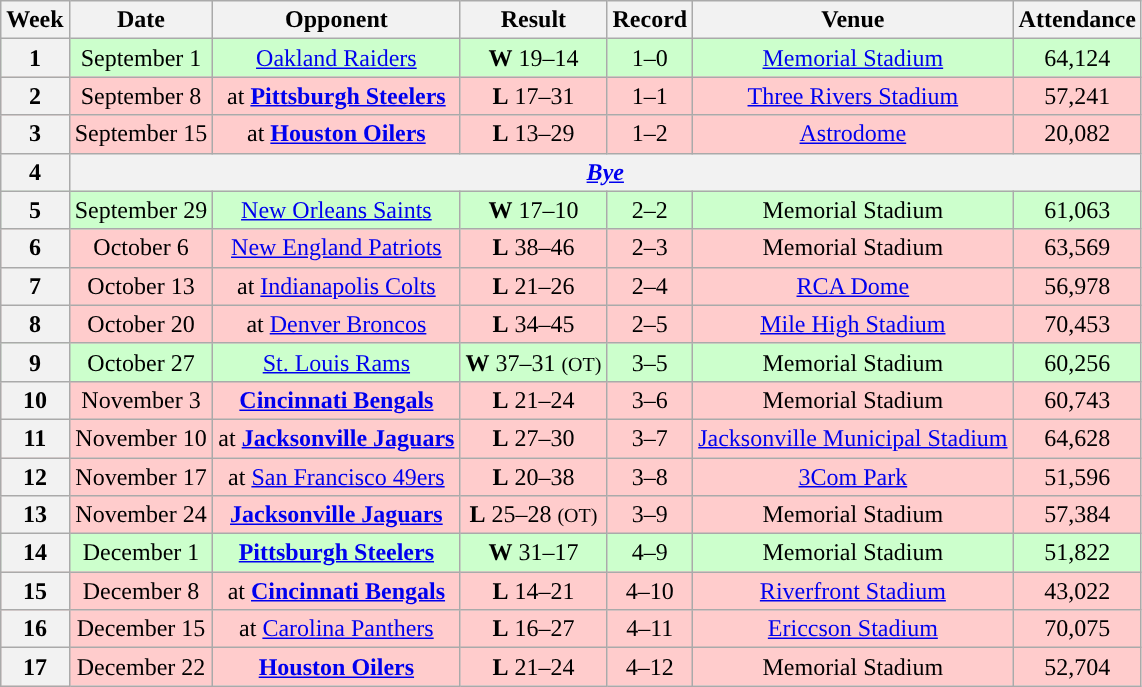<table class="wikitable" style="text-align:center">
<tr>
<th>Week</th>
<th>Date</th>
<th>Opponent</th>
<th>Result</th>
<th>Record</th>
<th>Venue</th>
<th>Attendance</th>
</tr>
<tr style="background: #cfc;">
<th>1</th>
<td>September 1</td>
<td><a href='#'>Oakland Raiders</a></td>
<td><strong>W</strong> 19–14</td>
<td>1–0</td>
<td><a href='#'>Memorial Stadium</a></td>
<td>64,124</td>
</tr>
<tr style="background: #fcc;">
<th>2</th>
<td>September 8</td>
<td>at <strong><a href='#'>Pittsburgh Steelers</a></strong></td>
<td><strong>L</strong> 17–31</td>
<td>1–1</td>
<td><a href='#'>Three Rivers Stadium</a></td>
<td>57,241</td>
</tr>
<tr style="background: #fcc;">
<th>3</th>
<td>September 15</td>
<td>at <strong><a href='#'>Houston Oilers</a></strong></td>
<td><strong>L</strong> 13–29</td>
<td>1–2</td>
<td><a href='#'>Astrodome</a></td>
<td>20,082</td>
</tr>
<tr>
<th>4</th>
<th colspan=6><em><a href='#'>Bye</a></em></th>
</tr>
<tr style="background: #cfc;">
<th>5</th>
<td>September 29</td>
<td><a href='#'>New Orleans Saints</a></td>
<td><strong>W</strong> 17–10</td>
<td>2–2</td>
<td>Memorial Stadium</td>
<td>61,063</td>
</tr>
<tr style="background: #fcc;">
<th>6</th>
<td>October 6</td>
<td><a href='#'>New England Patriots</a></td>
<td><strong>L</strong> 38–46</td>
<td>2–3</td>
<td>Memorial Stadium</td>
<td>63,569</td>
</tr>
<tr style="background: #fcc;">
<th>7</th>
<td>October 13</td>
<td>at <a href='#'>Indianapolis Colts</a></td>
<td><strong>L</strong> 21–26</td>
<td>2–4</td>
<td><a href='#'>RCA Dome</a></td>
<td>56,978</td>
</tr>
<tr style="background: #fcc;">
<th>8</th>
<td>October 20</td>
<td>at <a href='#'>Denver Broncos</a></td>
<td><strong>L</strong> 34–45</td>
<td>2–5</td>
<td><a href='#'>Mile High Stadium</a></td>
<td>70,453</td>
</tr>
<tr style="background: #cfc;">
<th>9</th>
<td>October 27</td>
<td><a href='#'>St. Louis Rams</a></td>
<td><strong>W</strong> 37–31 <small>(OT)</small></td>
<td>3–5</td>
<td>Memorial Stadium</td>
<td>60,256</td>
</tr>
<tr style="background: #fcc;">
<th>10</th>
<td>November 3</td>
<td><strong><a href='#'>Cincinnati Bengals</a></strong></td>
<td><strong>L</strong> 21–24</td>
<td>3–6</td>
<td>Memorial Stadium</td>
<td>60,743</td>
</tr>
<tr style="background: #fcc;">
<th>11</th>
<td>November 10</td>
<td>at <strong><a href='#'>Jacksonville Jaguars</a></strong></td>
<td><strong>L</strong> 27–30</td>
<td>3–7</td>
<td><a href='#'>Jacksonville Municipal Stadium</a></td>
<td>64,628</td>
</tr>
<tr style="background: #fcc;">
<th>12</th>
<td>November 17</td>
<td>at <a href='#'>San Francisco 49ers</a></td>
<td><strong>L</strong> 20–38</td>
<td>3–8</td>
<td><a href='#'>3Com Park</a></td>
<td>51,596</td>
</tr>
<tr style="background: #fcc;">
<th>13</th>
<td>November 24</td>
<td><strong><a href='#'>Jacksonville Jaguars</a></strong></td>
<td><strong>L</strong> 25–28 <small>(OT)</small></td>
<td>3–9</td>
<td>Memorial Stadium</td>
<td>57,384</td>
</tr>
<tr style="background: #cfc;">
<th>14</th>
<td>December 1</td>
<td><strong><a href='#'>Pittsburgh Steelers</a></strong></td>
<td><strong>W</strong> 31–17</td>
<td>4–9</td>
<td>Memorial Stadium</td>
<td>51,822</td>
</tr>
<tr style="background: #fcc;">
<th>15</th>
<td>December 8</td>
<td>at <strong><a href='#'>Cincinnati Bengals</a></strong></td>
<td><strong>L</strong> 14–21</td>
<td>4–10</td>
<td><a href='#'>Riverfront Stadium</a></td>
<td>43,022</td>
</tr>
<tr style="background: #fcc;">
<th>16</th>
<td>December 15</td>
<td>at <a href='#'>Carolina Panthers</a></td>
<td><strong>L</strong> 16–27</td>
<td>4–11</td>
<td><a href='#'>Ericcson Stadium</a></td>
<td>70,075</td>
</tr>
<tr style="background: #fcc;">
<th>17</th>
<td>December 22</td>
<td><strong><a href='#'>Houston Oilers</a></strong></td>
<td><strong>L</strong> 21–24</td>
<td>4–12</td>
<td>Memorial Stadium</td>
<td>52,704</td>
</tr>
</table>
